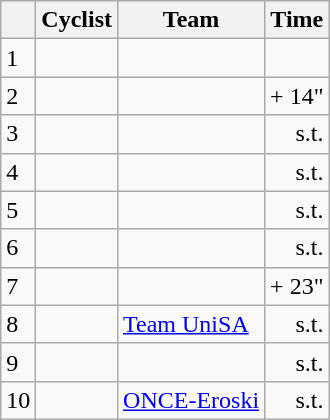<table class="wikitable">
<tr>
<th></th>
<th>Cyclist</th>
<th>Team</th>
<th>Time</th>
</tr>
<tr>
<td>1</td>
<td></td>
<td></td>
<td style="text-align:right;"></td>
</tr>
<tr>
<td>2</td>
<td></td>
<td></td>
<td style="text-align:right;">+ 14"</td>
</tr>
<tr>
<td>3</td>
<td></td>
<td></td>
<td style="text-align:right;">s.t.</td>
</tr>
<tr>
<td>4</td>
<td></td>
<td></td>
<td style="text-align:right;">s.t.</td>
</tr>
<tr>
<td>5</td>
<td></td>
<td></td>
<td style="text-align:right;">s.t.</td>
</tr>
<tr>
<td>6</td>
<td></td>
<td></td>
<td style="text-align:right;">s.t.</td>
</tr>
<tr>
<td>7</td>
<td></td>
<td></td>
<td style="text-align:right;">+ 23"</td>
</tr>
<tr>
<td>8</td>
<td></td>
<td><a href='#'>Team UniSA</a></td>
<td style="text-align:right;">s.t.</td>
</tr>
<tr>
<td>9</td>
<td></td>
<td></td>
<td style="text-align:right;">s.t.</td>
</tr>
<tr>
<td>10</td>
<td></td>
<td><a href='#'>ONCE-Eroski</a></td>
<td style="text-align:right;">s.t.</td>
</tr>
</table>
